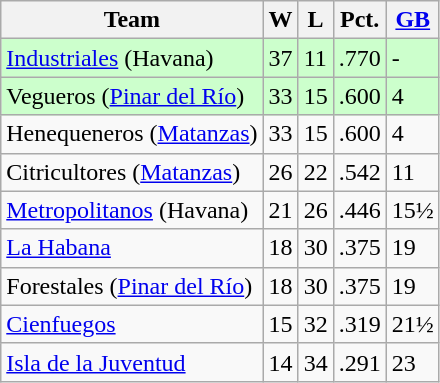<table class="wikitable">
<tr>
<th>Team</th>
<th>W</th>
<th>L</th>
<th>Pct.</th>
<th><a href='#'>GB</a></th>
</tr>
<tr style="background-color:#ccffcc;">
<td><a href='#'>Industriales</a> (Havana)</td>
<td>37</td>
<td>11</td>
<td>.770</td>
<td>-</td>
</tr>
<tr style="background-color:#ccffcc;">
<td>Vegueros (<a href='#'>Pinar del Río</a>)</td>
<td>33</td>
<td>15</td>
<td>.600</td>
<td>4</td>
</tr>
<tr>
<td>Henequeneros (<a href='#'>Matanzas</a>)</td>
<td>33</td>
<td>15</td>
<td>.600</td>
<td>4</td>
</tr>
<tr>
<td>Citricultores (<a href='#'>Matanzas</a>)</td>
<td>26</td>
<td>22</td>
<td>.542</td>
<td>11</td>
</tr>
<tr>
<td><a href='#'>Metropolitanos</a> (Havana)</td>
<td>21</td>
<td>26</td>
<td>.446</td>
<td>15½</td>
</tr>
<tr>
<td><a href='#'>La Habana</a></td>
<td>18</td>
<td>30</td>
<td>.375</td>
<td>19</td>
</tr>
<tr>
<td>Forestales (<a href='#'>Pinar del Río</a>)</td>
<td>18</td>
<td>30</td>
<td>.375</td>
<td>19</td>
</tr>
<tr>
<td><a href='#'>Cienfuegos</a></td>
<td>15</td>
<td>32</td>
<td>.319</td>
<td>21½</td>
</tr>
<tr>
<td><a href='#'>Isla de la Juventud</a></td>
<td>14</td>
<td>34</td>
<td>.291</td>
<td>23</td>
</tr>
</table>
